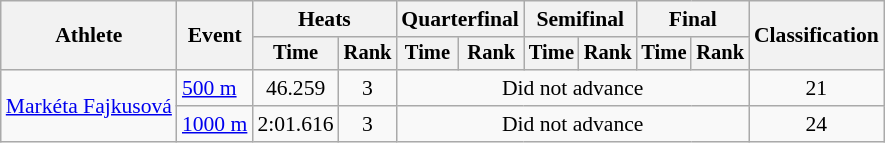<table class="wikitable" style="font-size:90%">
<tr>
<th rowspan=2>Athlete</th>
<th rowspan=2>Event</th>
<th colspan="2">Heats</th>
<th colspan=2>Quarterfinal</th>
<th colspan=2>Semifinal</th>
<th colspan=2>Final</th>
<th rowspan="2">Classification</th>
</tr>
<tr style="font-size:95%">
<th>Time</th>
<th>Rank</th>
<th>Time</th>
<th>Rank</th>
<th>Time</th>
<th>Rank</th>
<th>Time</th>
<th>Rank</th>
</tr>
<tr align=center>
<td align=left rowspan=2><a href='#'>Markéta Fajkusová</a></td>
<td align=left><a href='#'>500 m</a></td>
<td>46.259</td>
<td>3</td>
<td colspan="6">Did not advance</td>
<td>21</td>
</tr>
<tr align=center>
<td align=left><a href='#'>1000 m</a></td>
<td>2:01.616</td>
<td>3</td>
<td colspan="6">Did not advance</td>
<td>24</td>
</tr>
</table>
